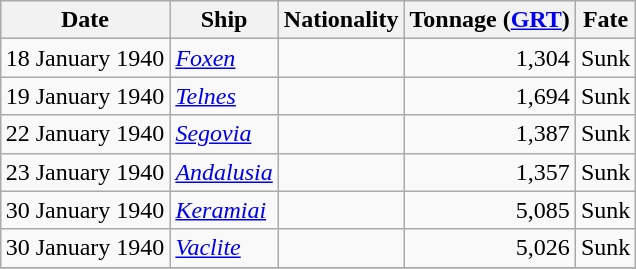<table class="wikitable sortable" style="margin: 1em auto 1em auto;">
<tr>
<th>Date</th>
<th>Ship</th>
<th>Nationality</th>
<th>Tonnage (<a href='#'>GRT</a>)</th>
<th>Fate</th>
</tr>
<tr>
<td align="right">18 January 1940</td>
<td align="left"><a href='#'><em>Foxen</em></a></td>
<td></td>
<td align="right">1,304</td>
<td>Sunk</td>
</tr>
<tr>
<td align="right">19 January 1940</td>
<td align="left"><a href='#'><em>Telnes</em></a></td>
<td></td>
<td align="right">1,694</td>
<td>Sunk</td>
</tr>
<tr>
<td align="right">22 January 1940</td>
<td align="left"><a href='#'><em>Segovia</em></a></td>
<td></td>
<td align="right">1,387</td>
<td>Sunk</td>
</tr>
<tr>
<td align="right">23 January 1940</td>
<td align="left"><a href='#'><em>Andalusia</em></a></td>
<td></td>
<td align="right">1,357</td>
<td>Sunk</td>
</tr>
<tr>
<td align="right">30 January 1940</td>
<td align="left"><a href='#'><em>Keramiai</em></a></td>
<td></td>
<td align="right">5,085</td>
<td>Sunk</td>
</tr>
<tr>
<td align="right">30 January 1940</td>
<td align="left"><a href='#'><em>Vaclite</em></a></td>
<td></td>
<td align="right">5,026</td>
<td>Sunk</td>
</tr>
<tr>
</tr>
</table>
